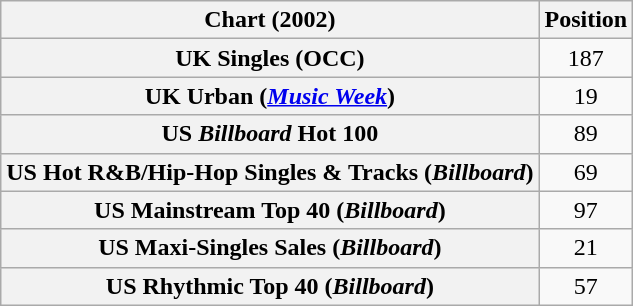<table class="wikitable sortable plainrowheaders" style="text-align:center">
<tr>
<th scope="col">Chart (2002)</th>
<th scope="col">Position</th>
</tr>
<tr>
<th scope="row">UK Singles (OCC)</th>
<td>187</td>
</tr>
<tr>
<th scope="row">UK Urban (<em><a href='#'>Music Week</a></em>)</th>
<td>19</td>
</tr>
<tr>
<th scope="row">US <em>Billboard</em> Hot 100</th>
<td>89</td>
</tr>
<tr>
<th scope="row">US Hot R&B/Hip-Hop Singles & Tracks (<em>Billboard</em>)</th>
<td>69</td>
</tr>
<tr>
<th scope="row">US Mainstream Top 40 (<em>Billboard</em>)</th>
<td>97</td>
</tr>
<tr>
<th scope="row">US Maxi-Singles Sales (<em>Billboard</em>)</th>
<td>21</td>
</tr>
<tr>
<th scope="row">US Rhythmic Top 40 (<em>Billboard</em>)</th>
<td>57</td>
</tr>
</table>
